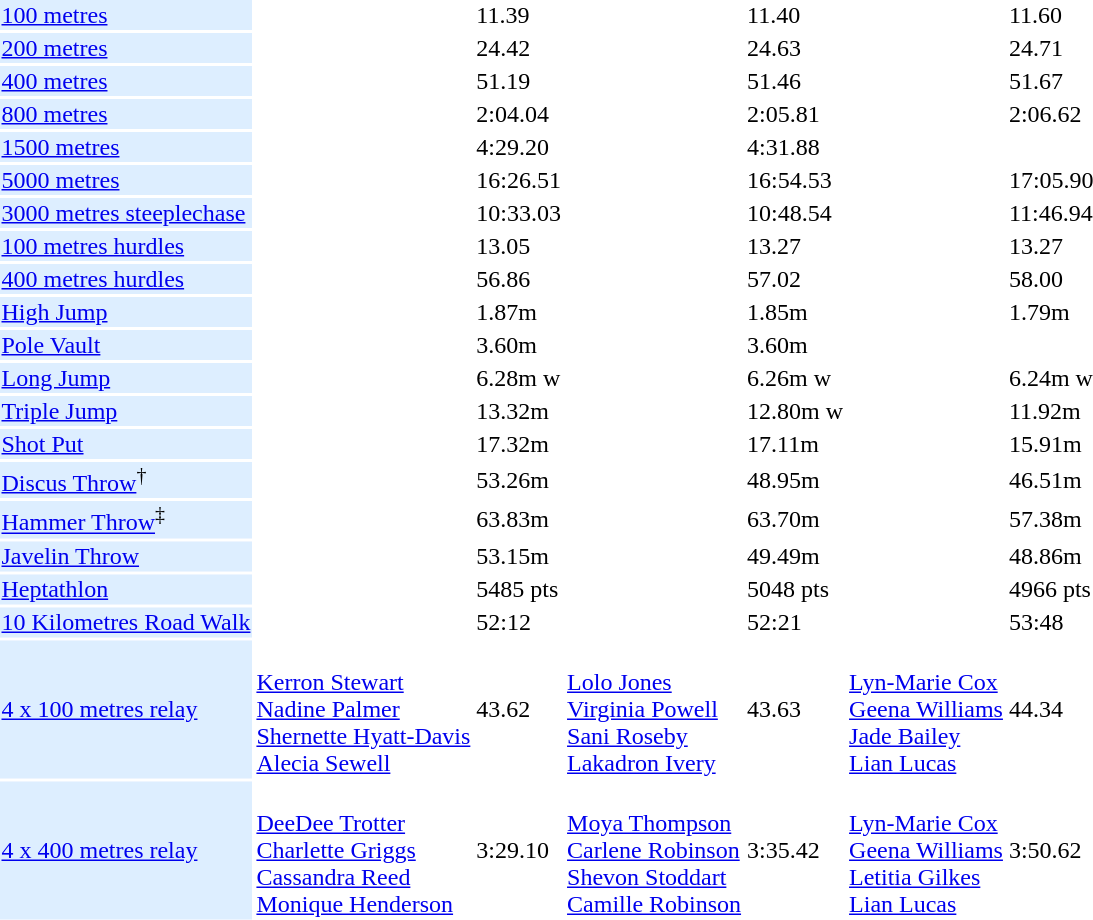<table>
<tr>
<td bgcolor = DDEEFF><a href='#'>100 metres</a></td>
<td></td>
<td>11.39</td>
<td></td>
<td>11.40</td>
<td></td>
<td>11.60</td>
</tr>
<tr>
<td bgcolor = DDEEFF><a href='#'>200 metres</a></td>
<td></td>
<td>24.42</td>
<td></td>
<td>24.63</td>
<td></td>
<td>24.71</td>
</tr>
<tr>
<td bgcolor = DDEEFF><a href='#'>400 metres</a></td>
<td></td>
<td>51.19</td>
<td></td>
<td>51.46</td>
<td></td>
<td>51.67</td>
</tr>
<tr>
<td bgcolor = DDEEFF><a href='#'>800 metres</a></td>
<td></td>
<td>2:04.04</td>
<td></td>
<td>2:05.81</td>
<td></td>
<td>2:06.62</td>
</tr>
<tr>
<td bgcolor = DDEEFF><a href='#'>1500 metres</a></td>
<td></td>
<td>4:29.20</td>
<td></td>
<td>4:31.88</td>
<td></td>
<td></td>
</tr>
<tr>
<td bgcolor = DDEEFF><a href='#'>5000 metres</a></td>
<td></td>
<td>16:26.51</td>
<td></td>
<td>16:54.53</td>
<td></td>
<td>17:05.90</td>
</tr>
<tr>
<td bgcolor = DDEEFF><a href='#'>3000 metres steeplechase</a></td>
<td></td>
<td>10:33.03</td>
<td></td>
<td>10:48.54</td>
<td></td>
<td>11:46.94</td>
</tr>
<tr>
<td bgcolor = DDEEFF><a href='#'>100 metres hurdles</a></td>
<td></td>
<td>13.05</td>
<td></td>
<td>13.27</td>
<td></td>
<td>13.27</td>
</tr>
<tr>
<td bgcolor = DDEEFF><a href='#'>400 metres hurdles</a></td>
<td></td>
<td>56.86</td>
<td></td>
<td>57.02</td>
<td></td>
<td>58.00</td>
</tr>
<tr>
<td bgcolor = DDEEFF><a href='#'>High Jump</a></td>
<td></td>
<td>1.87m</td>
<td></td>
<td>1.85m</td>
<td> <br> </td>
<td>1.79m</td>
</tr>
<tr>
<td bgcolor = DDEEFF><a href='#'>Pole Vault</a></td>
<td></td>
<td>3.60m</td>
<td></td>
<td>3.60m</td>
<td></td>
<td></td>
</tr>
<tr>
<td bgcolor = DDEEFF><a href='#'>Long Jump</a></td>
<td></td>
<td>6.28m w</td>
<td></td>
<td>6.26m w</td>
<td></td>
<td>6.24m w</td>
</tr>
<tr>
<td bgcolor = DDEEFF><a href='#'>Triple Jump</a></td>
<td></td>
<td>13.32m</td>
<td></td>
<td>12.80m w</td>
<td></td>
<td>11.92m</td>
</tr>
<tr>
<td bgcolor = DDEEFF><a href='#'>Shot Put</a></td>
<td></td>
<td>17.32m</td>
<td></td>
<td>17.11m</td>
<td></td>
<td>15.91m</td>
</tr>
<tr>
<td bgcolor = DDEEFF><a href='#'>Discus Throw</a><sup>†</sup></td>
<td></td>
<td>53.26m</td>
<td></td>
<td>48.95m</td>
<td></td>
<td>46.51m</td>
</tr>
<tr>
<td bgcolor = DDEEFF><a href='#'>Hammer Throw</a><sup>‡</sup></td>
<td></td>
<td>63.83m</td>
<td></td>
<td>63.70m</td>
<td></td>
<td>57.38m</td>
</tr>
<tr>
<td bgcolor = DDEEFF><a href='#'>Javelin Throw</a></td>
<td></td>
<td>53.15m</td>
<td></td>
<td>49.49m</td>
<td></td>
<td>48.86m</td>
</tr>
<tr>
<td bgcolor = DDEEFF><a href='#'>Heptathlon</a></td>
<td></td>
<td>5485 pts</td>
<td></td>
<td>5048 pts</td>
<td></td>
<td>4966 pts</td>
</tr>
<tr>
<td bgcolor = DDEEFF><a href='#'>10 Kilometres Road Walk</a></td>
<td></td>
<td>52:12</td>
<td></td>
<td>52:21</td>
<td></td>
<td>53:48</td>
</tr>
<tr>
<td bgcolor = DDEEFF><a href='#'>4 x 100 metres relay</a></td>
<td> <br> <a href='#'>Kerron Stewart</a> <br> <a href='#'>Nadine Palmer</a> <br> <a href='#'>Shernette Hyatt-Davis</a> <br> <a href='#'>Alecia Sewell</a></td>
<td>43.62</td>
<td> <br> <a href='#'>Lolo Jones</a> <br> <a href='#'>Virginia Powell</a> <br> <a href='#'>Sani Roseby</a> <br> <a href='#'>Lakadron Ivery</a></td>
<td>43.63</td>
<td> <br> <a href='#'>Lyn-Marie Cox</a> <br> <a href='#'>Geena Williams</a> <br> <a href='#'>Jade Bailey</a> <br> <a href='#'>Lian Lucas</a></td>
<td>44.34</td>
</tr>
<tr>
<td bgcolor = DDEEFF><a href='#'>4 x 400 metres relay</a></td>
<td> <br> <a href='#'>DeeDee Trotter</a> <br> <a href='#'>Charlette Griggs</a> <br> <a href='#'>Cassandra Reed</a> <br> <a href='#'>Monique Henderson</a></td>
<td>3:29.10</td>
<td> <br> <a href='#'>Moya Thompson</a> <br> <a href='#'>Carlene Robinson</a> <br> <a href='#'>Shevon Stoddart</a> <br> <a href='#'>Camille Robinson</a></td>
<td>3:35.42</td>
<td> <br> <a href='#'>Lyn-Marie Cox</a> <br> <a href='#'>Geena Williams</a> <br> <a href='#'>Letitia Gilkes</a> <br> <a href='#'>Lian Lucas</a></td>
<td>3:50.62</td>
</tr>
</table>
